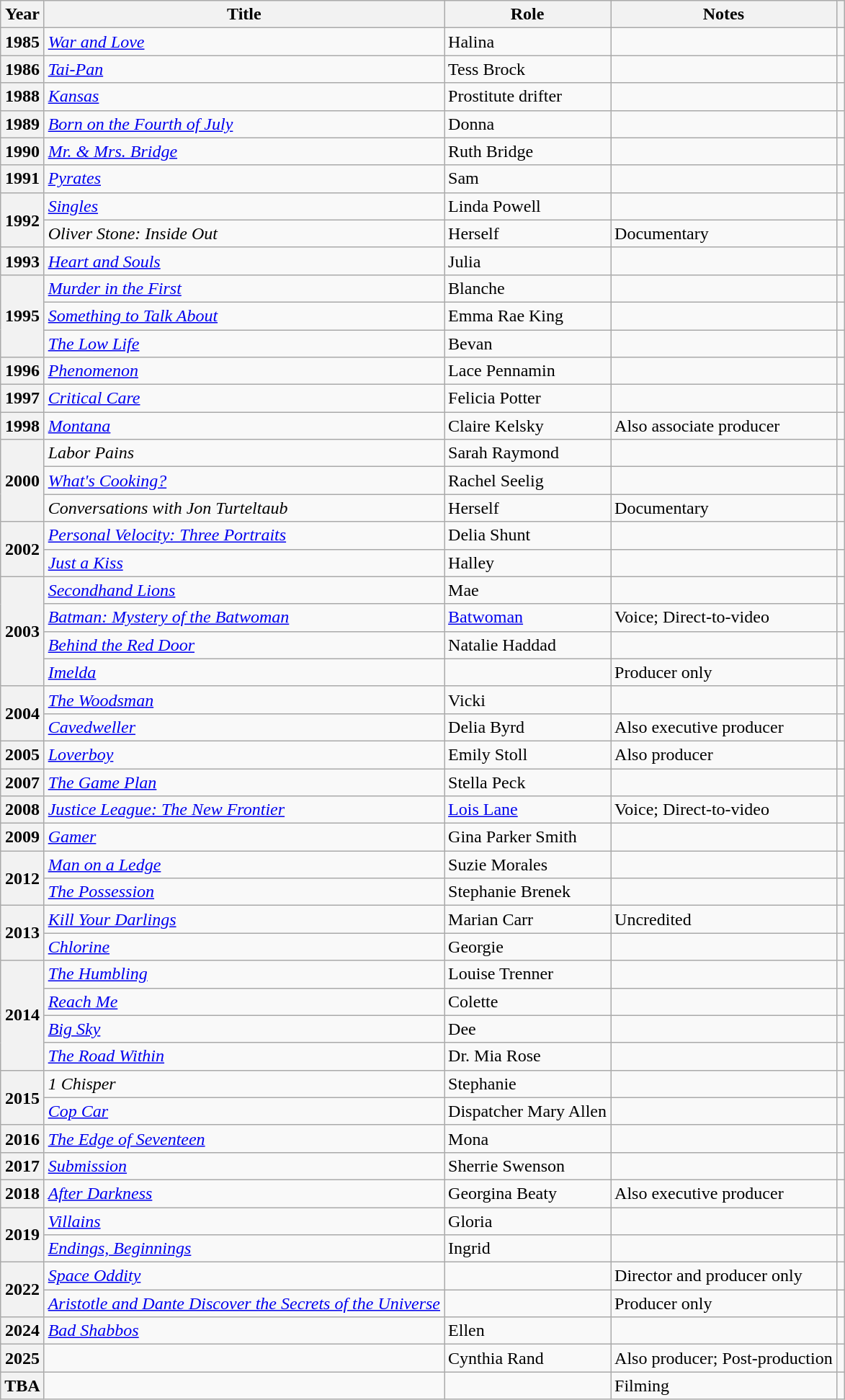<table class="wikitable plainrowheaders sortable" style="margin-right: 0;">
<tr>
<th scope="col">Year</th>
<th scope="col">Title</th>
<th scope="col">Role</th>
<th scope="col" class="unsortable">Notes</th>
<th scope="col" class="unsortable"></th>
</tr>
<tr>
<th scope="row">1985</th>
<td><em><a href='#'>War and Love</a></em></td>
<td>Halina</td>
<td></td>
<td style="text-align: center;"></td>
</tr>
<tr>
<th scope="row">1986</th>
<td><em><a href='#'>Tai-Pan</a></em></td>
<td>Tess Brock</td>
<td></td>
<td style="text-align: center;"></td>
</tr>
<tr>
<th scope="row">1988</th>
<td><em><a href='#'>Kansas</a></em></td>
<td>Prostitute drifter</td>
<td></td>
<td style="text-align: center;"></td>
</tr>
<tr>
<th scope="row">1989</th>
<td><em><a href='#'>Born on the Fourth of July</a></em></td>
<td>Donna</td>
<td></td>
<td style="text-align: center;"></td>
</tr>
<tr>
<th scope="row">1990</th>
<td><em><a href='#'>Mr. & Mrs. Bridge</a></em></td>
<td>Ruth Bridge</td>
<td></td>
<td style="text-align: center;"></td>
</tr>
<tr>
<th scope="row">1991</th>
<td><em><a href='#'>Pyrates</a></em></td>
<td>Sam</td>
<td></td>
<td style="text-align: center;"></td>
</tr>
<tr>
<th rowspan="2" scope="row">1992</th>
<td><em><a href='#'>Singles</a></em></td>
<td>Linda Powell</td>
<td></td>
<td style="text-align: center;"></td>
</tr>
<tr>
<td><em>Oliver Stone: Inside Out</em></td>
<td>Herself</td>
<td>Documentary</td>
<td style="text-align: center;"></td>
</tr>
<tr>
<th scope="row">1993</th>
<td><em><a href='#'>Heart and Souls</a></em></td>
<td>Julia</td>
<td></td>
<td style="text-align: center;"></td>
</tr>
<tr>
<th rowspan="3" scope="row">1995</th>
<td><em><a href='#'>Murder in the First</a></em></td>
<td>Blanche</td>
<td></td>
<td style="text-align: center;"></td>
</tr>
<tr>
<td><em><a href='#'>Something to Talk About</a></em></td>
<td>Emma Rae King</td>
<td></td>
<td style="text-align: center;"></td>
</tr>
<tr>
<td><em><a href='#'>The Low Life</a></em></td>
<td>Bevan</td>
<td></td>
<td style="text-align: center;"></td>
</tr>
<tr>
<th scope="row">1996</th>
<td><em><a href='#'>Phenomenon</a></em></td>
<td>Lace Pennamin</td>
<td></td>
<td style="text-align: center;"></td>
</tr>
<tr>
<th scope="row">1997</th>
<td><em><a href='#'>Critical Care</a></em></td>
<td>Felicia Potter</td>
<td></td>
<td style="text-align: center;"></td>
</tr>
<tr>
<th scope="row">1998</th>
<td><em><a href='#'>Montana</a></em></td>
<td>Claire Kelsky</td>
<td>Also associate producer</td>
<td style="text-align: center;"></td>
</tr>
<tr>
<th rowspan="3" scope="row">2000</th>
<td><em>Labor Pains</em></td>
<td>Sarah Raymond</td>
<td></td>
<td style="text-align: center;"></td>
</tr>
<tr>
<td><em><a href='#'>What's Cooking?</a></em></td>
<td>Rachel Seelig</td>
<td></td>
<td style="text-align: center;"></td>
</tr>
<tr>
<td><em>Conversations with Jon Turteltaub</em></td>
<td>Herself</td>
<td>Documentary</td>
<td style="text-align: center;"></td>
</tr>
<tr>
<th rowspan="2" scope="row">2002</th>
<td><em><a href='#'>Personal Velocity: Three Portraits</a></em></td>
<td>Delia Shunt</td>
<td></td>
<td style="text-align: center;"></td>
</tr>
<tr>
<td><em><a href='#'>Just a Kiss</a></em></td>
<td>Halley</td>
<td></td>
<td style="text-align: center;"></td>
</tr>
<tr>
<th rowspan="4" scope="row">2003</th>
<td><em><a href='#'>Secondhand Lions</a></em></td>
<td>Mae</td>
<td></td>
<td style="text-align: center;"></td>
</tr>
<tr>
<td><em><a href='#'>Batman: Mystery of the Batwoman</a></em></td>
<td><a href='#'>Batwoman</a></td>
<td>Voice; Direct-to-video</td>
<td style="text-align: center;"></td>
</tr>
<tr>
<td><em><a href='#'>Behind the Red Door</a></em></td>
<td>Natalie Haddad</td>
<td></td>
<td style="text-align: center;"></td>
</tr>
<tr>
<td><em><a href='#'>Imelda</a></em></td>
<td></td>
<td>Producer only</td>
<td style="text-align: center;"></td>
</tr>
<tr>
<th rowspan="2" scope="row">2004</th>
<td><em><a href='#'>The Woodsman</a></em></td>
<td>Vicki</td>
<td></td>
<td style="text-align: center;"></td>
</tr>
<tr>
<td><em><a href='#'>Cavedweller</a></em></td>
<td>Delia Byrd</td>
<td>Also executive producer</td>
<td style="text-align: center;"></td>
</tr>
<tr>
<th scope="row">2005</th>
<td><em><a href='#'>Loverboy</a></em></td>
<td>Emily Stoll</td>
<td>Also producer</td>
<td style="text-align: center;"></td>
</tr>
<tr>
<th scope="row">2007</th>
<td><em><a href='#'>The Game Plan</a></em></td>
<td>Stella Peck</td>
<td></td>
<td style="text-align: center;"></td>
</tr>
<tr>
<th scope="row">2008</th>
<td><em><a href='#'>Justice League: The New Frontier</a></em></td>
<td><a href='#'>Lois Lane</a></td>
<td>Voice; Direct-to-video</td>
<td style="text-align: center;"></td>
</tr>
<tr>
<th scope="row">2009</th>
<td><em><a href='#'>Gamer</a></em></td>
<td>Gina Parker Smith</td>
<td></td>
<td style="text-align: center;"></td>
</tr>
<tr>
<th rowspan="2" scope="row">2012</th>
<td><em><a href='#'>Man on a Ledge</a></em></td>
<td>Suzie Morales</td>
<td></td>
<td style="text-align: center;"></td>
</tr>
<tr>
<td><em><a href='#'>The Possession</a></em></td>
<td>Stephanie Brenek</td>
<td></td>
<td style="text-align: center;"></td>
</tr>
<tr>
<th rowspan="2" scope="row">2013</th>
<td><em><a href='#'>Kill Your Darlings</a></em></td>
<td>Marian Carr</td>
<td>Uncredited</td>
<td style="text-align: center;"></td>
</tr>
<tr>
<td><em><a href='#'>Chlorine</a></em></td>
<td>Georgie</td>
<td></td>
<td style="text-align: center;"></td>
</tr>
<tr>
<th rowspan="4" scope="row">2014</th>
<td><em><a href='#'>The Humbling</a></em></td>
<td>Louise Trenner</td>
<td></td>
<td style="text-align: center;"></td>
</tr>
<tr>
<td><em><a href='#'>Reach Me</a></em></td>
<td>Colette</td>
<td></td>
<td style="text-align: center;"></td>
</tr>
<tr>
<td><em><a href='#'>Big Sky</a></em></td>
<td>Dee</td>
<td></td>
<td style="text-align: center;"></td>
</tr>
<tr>
<td><em><a href='#'>The Road Within</a></em></td>
<td>Dr. Mia Rose</td>
<td></td>
<td style="text-align: center;"></td>
</tr>
<tr>
<th rowspan="2" scope="row">2015</th>
<td><em>1 Chisper</em></td>
<td>Stephanie</td>
<td></td>
<td style="text-align: center;"></td>
</tr>
<tr>
<td><em><a href='#'>Cop Car</a></em></td>
<td>Dispatcher Mary Allen</td>
<td></td>
<td style="text-align: center;"></td>
</tr>
<tr>
<th scope="row">2016</th>
<td><em><a href='#'>The Edge of Seventeen</a></em></td>
<td>Mona</td>
<td></td>
<td style="text-align: center;"></td>
</tr>
<tr>
<th scope="row">2017</th>
<td><em><a href='#'>Submission</a></em></td>
<td>Sherrie Swenson</td>
<td></td>
<td style="text-align: center;"></td>
</tr>
<tr>
<th scope="row">2018</th>
<td><em><a href='#'>After Darkness</a></em></td>
<td>Georgina Beaty</td>
<td>Also executive producer</td>
<td style="text-align: center;"></td>
</tr>
<tr>
<th rowspan="2" scope="row">2019</th>
<td><em><a href='#'>Villains</a></em></td>
<td>Gloria</td>
<td></td>
<td style="text-align: center;"></td>
</tr>
<tr>
<td><em><a href='#'>Endings, Beginnings</a></em></td>
<td>Ingrid</td>
<td></td>
<td style="text-align: center;"></td>
</tr>
<tr>
<th scope="row" rowspan="2">2022</th>
<td><em><a href='#'>Space Oddity</a></em></td>
<td></td>
<td>Director and producer only</td>
<td style="text-align: center;"></td>
</tr>
<tr>
<td><em><a href='#'>Aristotle and Dante Discover the Secrets of the Universe</a></em></td>
<td></td>
<td>Producer only</td>
<td style="text-align: center;"></td>
</tr>
<tr>
<th scope="row">2024</th>
<td><em><a href='#'>Bad Shabbos</a></em></td>
<td>Ellen</td>
<td></td>
<td align="center"></td>
</tr>
<tr>
<th scope="row">2025</th>
<td></td>
<td>Cynthia Rand</td>
<td>Also producer; Post-production</td>
<td></td>
</tr>
<tr>
<th scope="row">TBA</th>
<td></td>
<td></td>
<td>Filming</td>
<td></td>
</tr>
</table>
